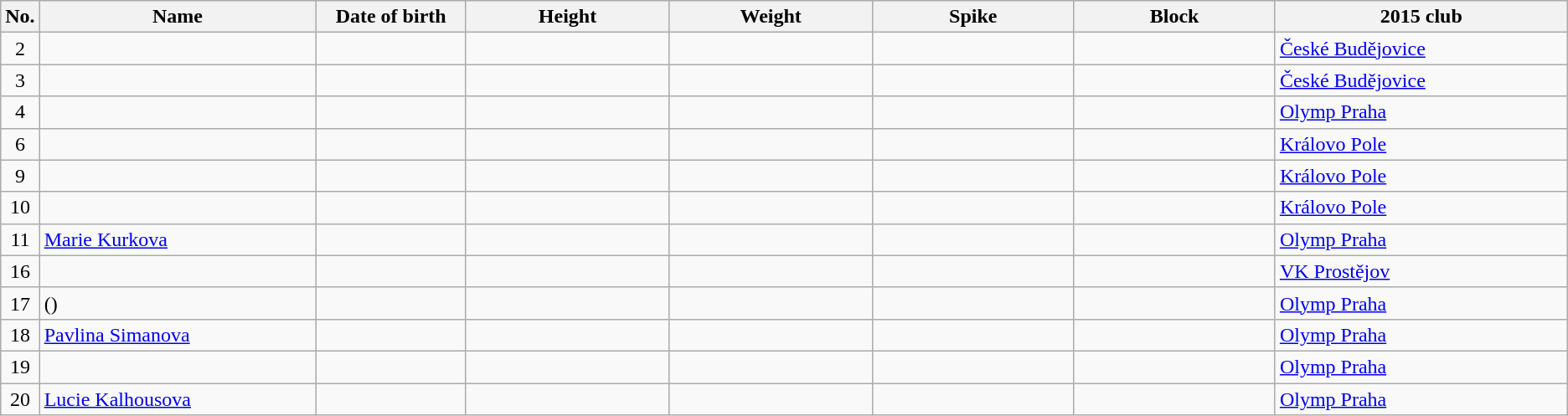<table class="wikitable sortable" style="text-align:center;">
<tr>
<th>No.</th>
<th style="width:15em">Name</th>
<th style="width:8em">Date of birth</th>
<th style="width:11em">Height</th>
<th style="width:11em">Weight</th>
<th style="width:11em">Spike</th>
<th style="width:11em">Block</th>
<th style="width:16em">2015 club</th>
</tr>
<tr>
<td>2</td>
<td align=left></td>
<td align=right></td>
<td></td>
<td></td>
<td></td>
<td></td>
<td align=left> <a href='#'>České Budějovice</a></td>
</tr>
<tr>
<td>3</td>
<td align=left></td>
<td align=right></td>
<td></td>
<td></td>
<td></td>
<td></td>
<td align=left> <a href='#'>České Budějovice</a></td>
</tr>
<tr>
<td>4</td>
<td align=left></td>
<td align=right></td>
<td></td>
<td></td>
<td></td>
<td></td>
<td align=left> <a href='#'>Olymp Praha</a></td>
</tr>
<tr>
<td>6</td>
<td align=left></td>
<td align=right></td>
<td></td>
<td></td>
<td></td>
<td></td>
<td align=left> <a href='#'>Královo Pole</a></td>
</tr>
<tr>
<td>9</td>
<td align=left></td>
<td align=right></td>
<td></td>
<td></td>
<td></td>
<td></td>
<td align=left> <a href='#'>Královo Pole</a></td>
</tr>
<tr>
<td>10</td>
<td align=left></td>
<td align=right></td>
<td></td>
<td></td>
<td></td>
<td></td>
<td align=left> <a href='#'>Královo Pole</a></td>
</tr>
<tr>
<td>11</td>
<td align=left><a href='#'>Marie Kurkova</a></td>
<td align=right></td>
<td></td>
<td></td>
<td></td>
<td></td>
<td align=left> <a href='#'>Olymp Praha</a></td>
</tr>
<tr>
<td>16</td>
<td align=left></td>
<td align=right></td>
<td></td>
<td></td>
<td></td>
<td></td>
<td align=left> <a href='#'>VK Prostějov</a></td>
</tr>
<tr>
<td>17</td>
<td align=left> ()</td>
<td align=right></td>
<td></td>
<td></td>
<td></td>
<td></td>
<td align=left> <a href='#'>Olymp Praha</a></td>
</tr>
<tr>
<td>18</td>
<td align=left><a href='#'>Pavlina Simanova</a></td>
<td align=right></td>
<td></td>
<td></td>
<td></td>
<td></td>
<td align=left> <a href='#'>Olymp Praha</a></td>
</tr>
<tr>
<td>19</td>
<td align=left></td>
<td align=right></td>
<td></td>
<td></td>
<td></td>
<td></td>
<td align=left> <a href='#'>Olymp Praha</a></td>
</tr>
<tr>
<td>20</td>
<td align=left><a href='#'>Lucie Kalhousova</a></td>
<td align=right></td>
<td></td>
<td></td>
<td></td>
<td></td>
<td align=left> <a href='#'>Olymp Praha</a></td>
</tr>
</table>
